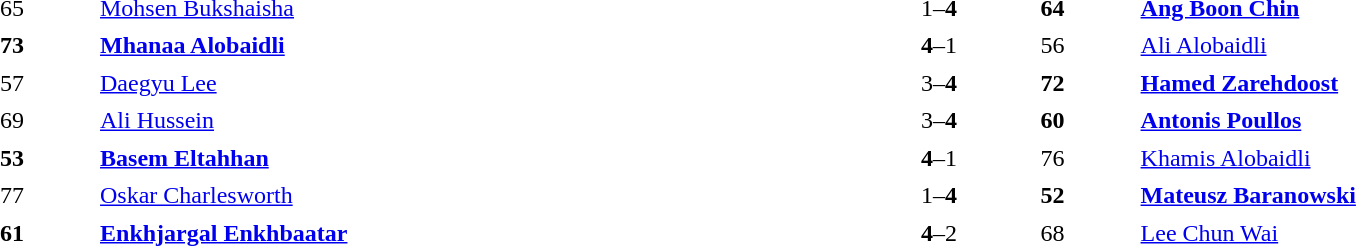<table width="100%" cellspacing="5">
<tr>
<th width=5%></th>
<th width=40%></th>
<th width=10%></th>
<th width=5%></th>
<th width=40%></th>
</tr>
<tr>
<td>65</td>
<td> <a href='#'>Mohsen Bukshaisha</a></td>
<td align="center">1–<strong>4</strong></td>
<td><strong>64</strong></td>
<td> <strong><a href='#'>Ang Boon Chin</a></strong></td>
</tr>
<tr>
<td><strong>73</strong></td>
<td> <strong><a href='#'>Mhanaa Alobaidli</a></strong></td>
<td align="center"><strong>4</strong>–1</td>
<td>56</td>
<td> <a href='#'>Ali Alobaidli</a></td>
</tr>
<tr>
<td>57</td>
<td> <a href='#'>Daegyu Lee</a></td>
<td align="center">3–<strong>4</strong></td>
<td><strong>72</strong></td>
<td> <strong><a href='#'>Hamed Zarehdoost</a></strong></td>
</tr>
<tr>
<td>69</td>
<td> <a href='#'>Ali Hussein</a></td>
<td align="center">3–<strong>4</strong></td>
<td><strong>60</strong></td>
<td> <strong><a href='#'>Antonis Poullos</a></strong></td>
</tr>
<tr>
<td><strong>53</strong></td>
<td> <strong><a href='#'>Basem Eltahhan</a></strong></td>
<td align="center"><strong>4</strong>–1</td>
<td>76</td>
<td> <a href='#'>Khamis Alobaidli</a></td>
</tr>
<tr>
<td>77</td>
<td> <a href='#'>Oskar Charlesworth</a></td>
<td align="center">1–<strong>4</strong></td>
<td><strong>52</strong></td>
<td> <strong><a href='#'>Mateusz Baranowski</a></strong></td>
</tr>
<tr>
<td><strong>61</strong></td>
<td> <strong><a href='#'>Enkhjargal Enkhbaatar</a></strong></td>
<td align="center"><strong>4</strong>–2</td>
<td>68</td>
<td> <a href='#'>Lee Chun Wai</a></td>
</tr>
</table>
